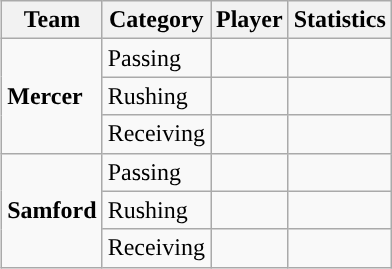<table class="wikitable" style="float: right;">
<tr>
<th>Team</th>
<th>Category</th>
<th>Player</th>
<th>Statistics</th>
</tr>
<tr>
<td rowspan=3><strong>Mercer</strong></td>
<td>Passing</td>
<td></td>
<td></td>
</tr>
<tr>
<td>Rushing</td>
<td></td>
<td></td>
</tr>
<tr>
<td>Receiving</td>
<td></td>
<td></td>
</tr>
<tr>
<td rowspan=3><strong>Samford</strong></td>
<td>Passing</td>
<td></td>
<td></td>
</tr>
<tr>
<td>Rushing</td>
<td></td>
<td></td>
</tr>
<tr>
<td>Receiving</td>
<td></td>
<td></td>
</tr>
</table>
